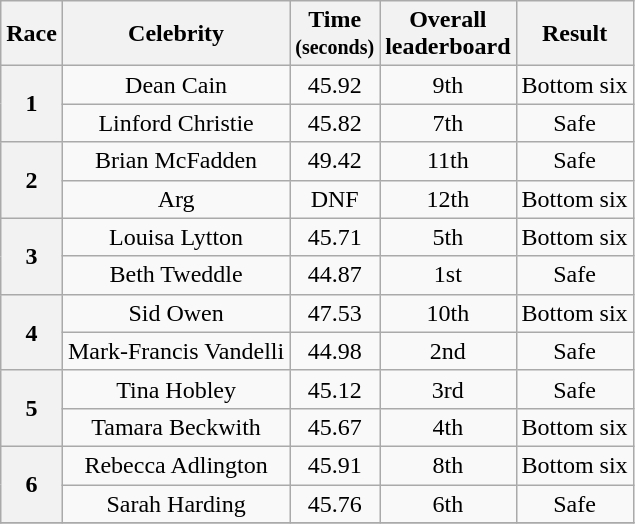<table class="wikitable plainrowheaders" style="text-align:center;">
<tr>
<th>Race</th>
<th>Celebrity</th>
<th>Time<br><small>(seconds)</small></th>
<th>Overall<br>leaderboard</th>
<th>Result</th>
</tr>
<tr>
<th rowspan=2>1</th>
<td>Dean Cain</td>
<td>45.92</td>
<td>9th</td>
<td>Bottom six</td>
</tr>
<tr>
<td>Linford Christie</td>
<td>45.82</td>
<td>7th</td>
<td>Safe</td>
</tr>
<tr>
<th rowspan=2>2</th>
<td>Brian McFadden</td>
<td>49.42</td>
<td>11th</td>
<td>Safe</td>
</tr>
<tr>
<td>Arg</td>
<td>DNF</td>
<td>12th</td>
<td>Bottom six</td>
</tr>
<tr>
<th rowspan=2>3</th>
<td>Louisa Lytton</td>
<td>45.71</td>
<td>5th</td>
<td>Bottom six</td>
</tr>
<tr>
<td>Beth Tweddle</td>
<td>44.87</td>
<td>1st</td>
<td>Safe</td>
</tr>
<tr>
<th rowspan=2>4</th>
<td>Sid Owen</td>
<td>47.53</td>
<td>10th</td>
<td>Bottom six</td>
</tr>
<tr>
<td>Mark-Francis Vandelli</td>
<td>44.98</td>
<td>2nd</td>
<td>Safe</td>
</tr>
<tr>
<th rowspan=2>5</th>
<td>Tina Hobley</td>
<td>45.12</td>
<td>3rd</td>
<td>Safe</td>
</tr>
<tr>
<td>Tamara Beckwith</td>
<td>45.67</td>
<td>4th</td>
<td>Bottom six</td>
</tr>
<tr>
<th rowspan=2>6</th>
<td>Rebecca Adlington</td>
<td>45.91</td>
<td>8th</td>
<td>Bottom six</td>
</tr>
<tr>
<td>Sarah Harding</td>
<td>45.76</td>
<td>6th</td>
<td>Safe</td>
</tr>
<tr>
</tr>
</table>
